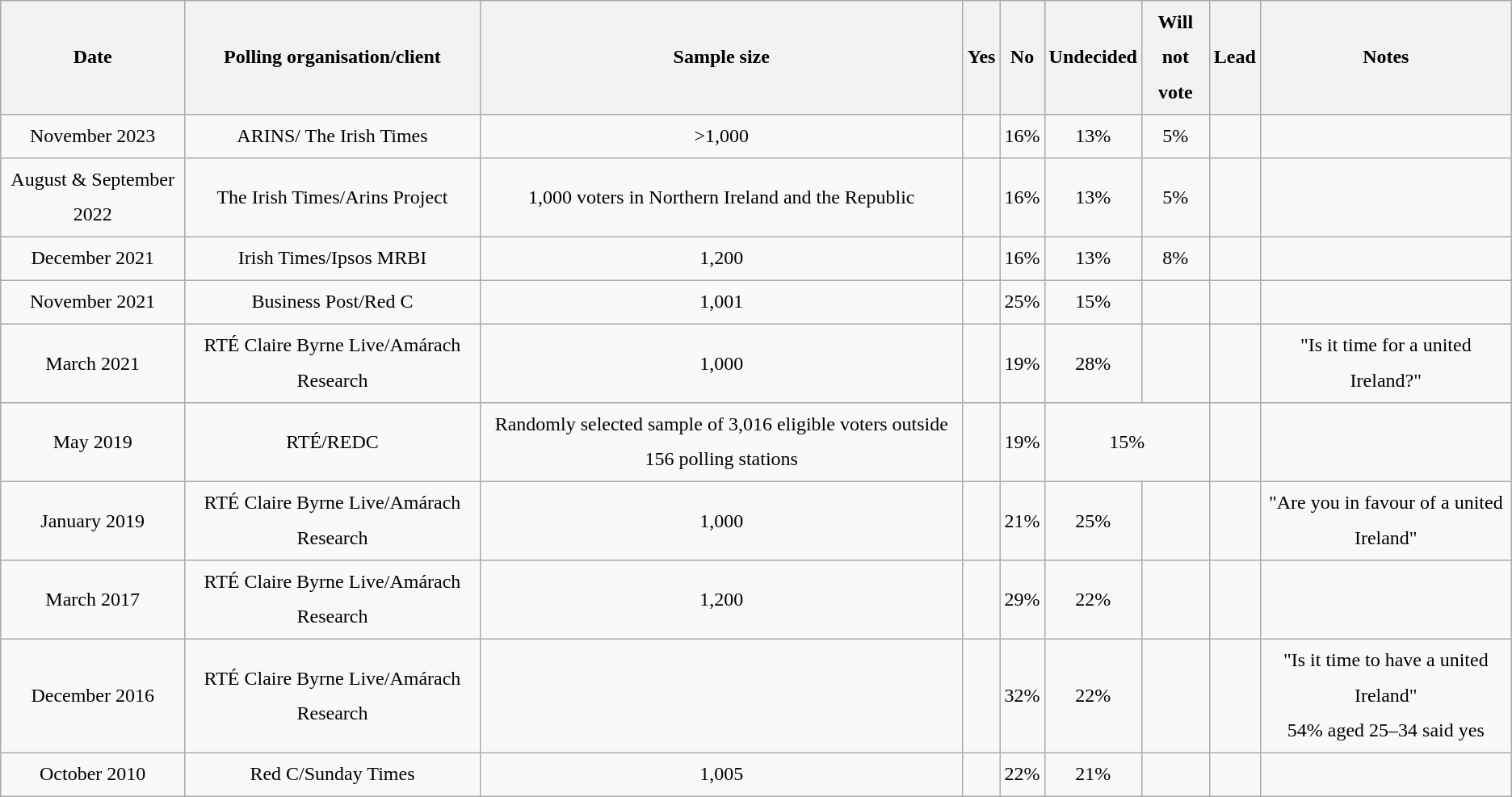<table class="wikitable sortable" style="line-height:1.8; text-align:center;">
<tr>
<th>Date</th>
<th>Polling organisation/client</th>
<th>Sample size</th>
<th>Yes</th>
<th>No</th>
<th>Undecided</th>
<th>Will not <br>vote</th>
<th>Lead</th>
<th>Notes</th>
</tr>
<tr>
<td>November 2023</td>
<td>ARINS/ The Irish Times</td>
<td>>1,000</td>
<td></td>
<td>16%</td>
<td>13%</td>
<td>5%</td>
<td></td>
<td></td>
</tr>
<tr>
<td>August & September  2022</td>
<td>The Irish Times/Arins Project</td>
<td>1,000 voters in Northern Ireland and the Republic</td>
<td></td>
<td>16%</td>
<td>13%</td>
<td>5%</td>
<td></td>
<td></td>
</tr>
<tr>
<td>December 2021</td>
<td>Irish Times/Ipsos MRBI</td>
<td>1,200</td>
<td></td>
<td>16%</td>
<td>13%</td>
<td>8%</td>
<td></td>
<td></td>
</tr>
<tr>
<td>November 2021</td>
<td>Business Post/Red C</td>
<td>1,001</td>
<td></td>
<td>25%</td>
<td>15%</td>
<td></td>
<td></td>
<td></td>
</tr>
<tr>
<td>March 2021</td>
<td>RTÉ Claire Byrne Live/Amárach Research</td>
<td>1,000</td>
<td></td>
<td>19%</td>
<td>28%</td>
<td></td>
<td></td>
<td>"Is it time for a united Ireland?"</td>
</tr>
<tr>
<td>May 2019</td>
<td>RTÉ/REDC</td>
<td>Randomly selected sample of 3,016 eligible voters outside 156 polling stations</td>
<td></td>
<td>19%</td>
<td colspan="2">15%</td>
<td></td>
<td></td>
</tr>
<tr>
<td>January 2019</td>
<td>RTÉ Claire Byrne Live/Amárach Research</td>
<td>1,000</td>
<td></td>
<td>21%</td>
<td>25%</td>
<td></td>
<td></td>
<td>"Are you in favour of a united Ireland"</td>
</tr>
<tr>
<td>March 2017</td>
<td>RTÉ Claire Byrne Live/Amárach Research</td>
<td>1,200</td>
<td></td>
<td>29%</td>
<td>22%</td>
<td></td>
<td></td>
<td></td>
</tr>
<tr>
<td>December 2016</td>
<td>RTÉ Claire Byrne Live/Amárach Research</td>
<td></td>
<td></td>
<td>32%</td>
<td>22%</td>
<td></td>
<td></td>
<td>"Is it time to have a united Ireland"<br>54% aged 25–34 said yes</td>
</tr>
<tr>
<td>October 2010</td>
<td>Red C/Sunday Times</td>
<td>1,005</td>
<td></td>
<td>22%</td>
<td>21%</td>
<td></td>
<td></td>
<td></td>
</tr>
</table>
